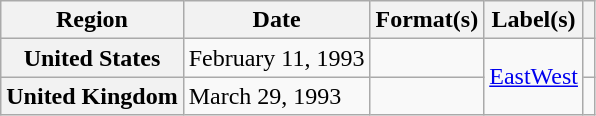<table class="wikitable plainrowheaders">
<tr>
<th scope="col">Region</th>
<th scope="col">Date</th>
<th scope="col">Format(s)</th>
<th scope="col">Label(s)</th>
<th scope="col"></th>
</tr>
<tr>
<th scope="row">United States</th>
<td>February 11, 1993</td>
<td></td>
<td rowspan="2"><a href='#'>EastWest</a></td>
<td></td>
</tr>
<tr>
<th scope="row">United Kingdom</th>
<td>March 29, 1993</td>
<td></td>
<td></td>
</tr>
</table>
